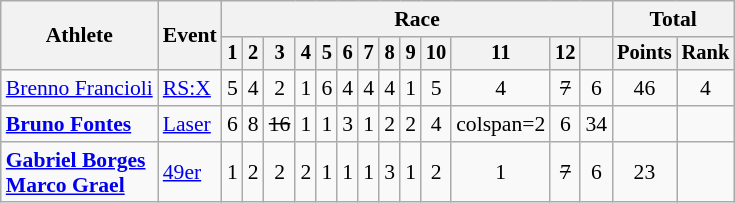<table class=wikitable style=font-size:90%;text-align:center>
<tr>
<th rowspan=2>Athlete</th>
<th rowspan=2>Event</th>
<th colspan=13>Race</th>
<th colspan=2>Total</th>
</tr>
<tr style=font-size:95%>
<th>1</th>
<th>2</th>
<th>3</th>
<th>4</th>
<th>5</th>
<th>6</th>
<th>7</th>
<th>8</th>
<th>9</th>
<th>10</th>
<th>11</th>
<th>12</th>
<th></th>
<th>Points</th>
<th>Rank</th>
</tr>
<tr>
<td align=left><a href='#'>Brenno Francioli</a></td>
<td align=left><a href='#'>RS:X</a></td>
<td>5</td>
<td>4</td>
<td>2</td>
<td>1</td>
<td>6</td>
<td>4</td>
<td>4</td>
<td>4</td>
<td>1</td>
<td>5</td>
<td>4</td>
<td><s>7</s></td>
<td>6</td>
<td>46</td>
<td>4</td>
</tr>
<tr>
<td align=left><strong><a href='#'>Bruno Fontes</a></strong></td>
<td align=left><a href='#'>Laser</a></td>
<td>6</td>
<td>8</td>
<td><s>16</s></td>
<td>1</td>
<td>1</td>
<td>3</td>
<td>1</td>
<td>2</td>
<td>2</td>
<td>4</td>
<td>colspan=2 </td>
<td>6</td>
<td>34</td>
<td></td>
</tr>
<tr>
<td align=left><strong><a href='#'>Gabriel Borges</a></strong><br><strong><a href='#'>Marco Grael</a></strong></td>
<td align=left><a href='#'>49er</a></td>
<td>1</td>
<td>2</td>
<td>2</td>
<td>2</td>
<td>1</td>
<td>1</td>
<td>1</td>
<td>3</td>
<td>1</td>
<td>2</td>
<td>1</td>
<td><s>7</s></td>
<td>6</td>
<td>23</td>
<td></td>
</tr>
</table>
